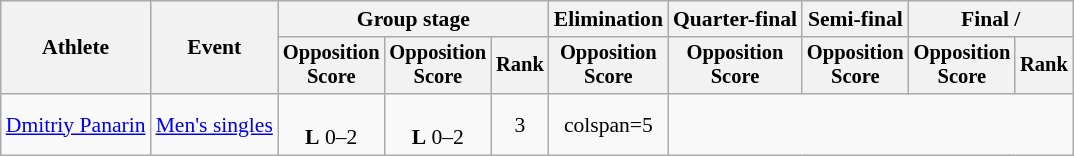<table class="wikitable" style="font-size:90%">
<tr>
<th rowspan="2">Athlete</th>
<th rowspan="2">Event</th>
<th colspan="3">Group stage</th>
<th>Elimination</th>
<th>Quarter-final</th>
<th>Semi-final</th>
<th colspan="2">Final / </th>
</tr>
<tr style="font-size:95%">
<th>Opposition<br>Score</th>
<th>Opposition<br>Score</th>
<th>Rank</th>
<th>Opposition<br>Score</th>
<th>Opposition<br>Score</th>
<th>Opposition<br>Score</th>
<th>Opposition<br>Score</th>
<th>Rank</th>
</tr>
<tr align="center">
<td align="left"><a href='#'>Dmitriy Panarin</a></td>
<td align="left"><a href='#'>Men's singles</a></td>
<td><br><strong>L</strong> 0–2</td>
<td><br><strong>L</strong> 0–2</td>
<td>3</td>
<td>colspan=5 </td>
</tr>
</table>
